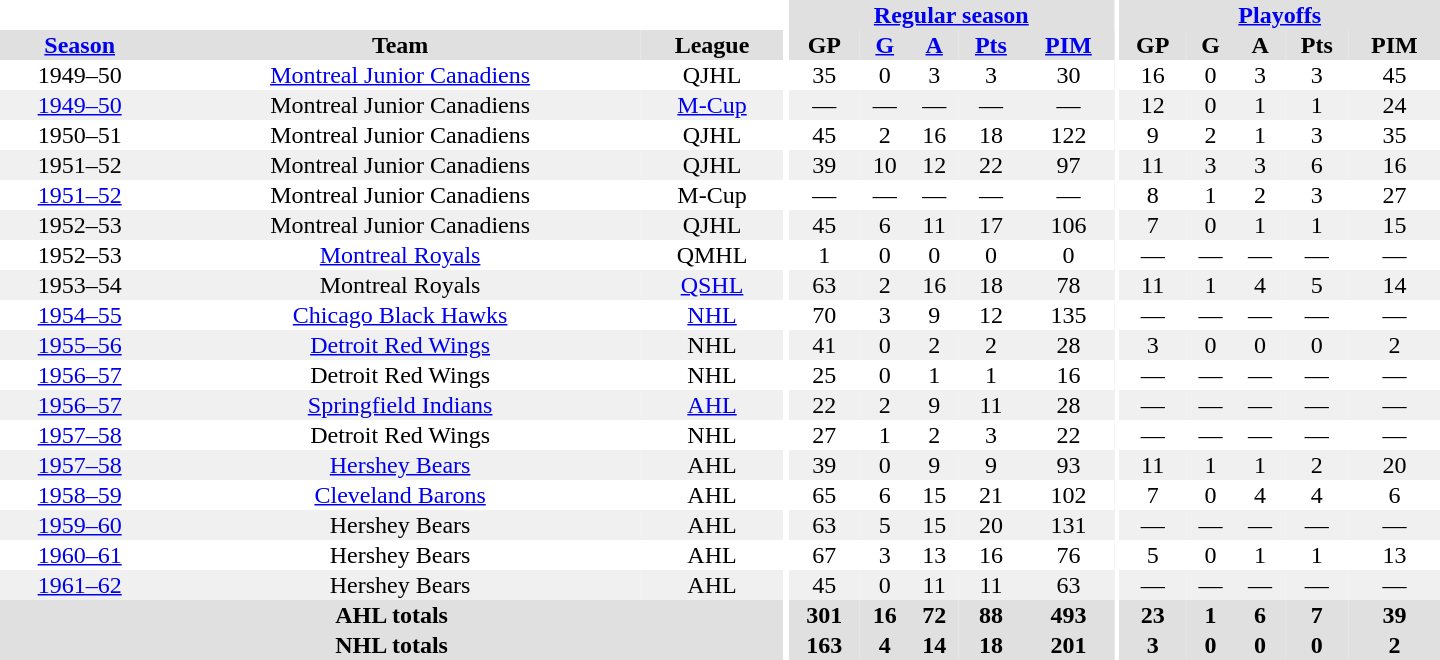<table border="0" cellpadding="1" cellspacing="0" style="text-align:center; width:60em">
<tr bgcolor="#e0e0e0">
<th colspan="3" bgcolor="#ffffff"></th>
<th rowspan="100" bgcolor="#ffffff"></th>
<th colspan="5"><a href='#'>Regular season</a></th>
<th rowspan="100" bgcolor="#ffffff"></th>
<th colspan="5"><a href='#'>Playoffs</a></th>
</tr>
<tr bgcolor="#e0e0e0">
<th><a href='#'>Season</a></th>
<th>Team</th>
<th>League</th>
<th>GP</th>
<th><a href='#'>G</a></th>
<th><a href='#'>A</a></th>
<th><a href='#'>Pts</a></th>
<th><a href='#'>PIM</a></th>
<th>GP</th>
<th>G</th>
<th>A</th>
<th>Pts</th>
<th>PIM</th>
</tr>
<tr>
<td>1949–50</td>
<td><a href='#'>Montreal Junior Canadiens</a></td>
<td>QJHL</td>
<td>35</td>
<td>0</td>
<td>3</td>
<td>3</td>
<td>30</td>
<td>16</td>
<td>0</td>
<td>3</td>
<td>3</td>
<td>45</td>
</tr>
<tr bgcolor="#f0f0f0">
<td><a href='#'>1949–50</a></td>
<td>Montreal Junior Canadiens</td>
<td><a href='#'>M-Cup</a></td>
<td>—</td>
<td>—</td>
<td>—</td>
<td>—</td>
<td>—</td>
<td>12</td>
<td>0</td>
<td>1</td>
<td>1</td>
<td>24</td>
</tr>
<tr>
<td>1950–51</td>
<td>Montreal Junior Canadiens</td>
<td>QJHL</td>
<td>45</td>
<td>2</td>
<td>16</td>
<td>18</td>
<td>122</td>
<td>9</td>
<td>2</td>
<td>1</td>
<td>3</td>
<td>35</td>
</tr>
<tr bgcolor="#f0f0f0">
<td>1951–52</td>
<td>Montreal Junior Canadiens</td>
<td>QJHL</td>
<td>39</td>
<td>10</td>
<td>12</td>
<td>22</td>
<td>97</td>
<td>11</td>
<td>3</td>
<td>3</td>
<td>6</td>
<td>16</td>
</tr>
<tr>
<td><a href='#'>1951–52</a></td>
<td>Montreal Junior Canadiens</td>
<td>M-Cup</td>
<td>—</td>
<td>—</td>
<td>—</td>
<td>—</td>
<td>—</td>
<td>8</td>
<td>1</td>
<td>2</td>
<td>3</td>
<td>27</td>
</tr>
<tr bgcolor="#f0f0f0">
<td>1952–53</td>
<td>Montreal Junior Canadiens</td>
<td>QJHL</td>
<td>45</td>
<td>6</td>
<td>11</td>
<td>17</td>
<td>106</td>
<td>7</td>
<td>0</td>
<td>1</td>
<td>1</td>
<td>15</td>
</tr>
<tr>
<td>1952–53</td>
<td><a href='#'>Montreal Royals</a></td>
<td>QMHL</td>
<td>1</td>
<td>0</td>
<td>0</td>
<td>0</td>
<td>0</td>
<td>—</td>
<td>—</td>
<td>—</td>
<td>—</td>
<td>—</td>
</tr>
<tr bgcolor="#f0f0f0">
<td>1953–54</td>
<td>Montreal Royals</td>
<td><a href='#'>QSHL</a></td>
<td>63</td>
<td>2</td>
<td>16</td>
<td>18</td>
<td>78</td>
<td>11</td>
<td>1</td>
<td>4</td>
<td>5</td>
<td>14</td>
</tr>
<tr>
<td><a href='#'>1954–55</a></td>
<td><a href='#'>Chicago Black Hawks</a></td>
<td><a href='#'>NHL</a></td>
<td>70</td>
<td>3</td>
<td>9</td>
<td>12</td>
<td>135</td>
<td>—</td>
<td>—</td>
<td>—</td>
<td>—</td>
<td>—</td>
</tr>
<tr bgcolor="#f0f0f0">
<td><a href='#'>1955–56</a></td>
<td><a href='#'>Detroit Red Wings</a></td>
<td>NHL</td>
<td>41</td>
<td>0</td>
<td>2</td>
<td>2</td>
<td>28</td>
<td>3</td>
<td>0</td>
<td>0</td>
<td>0</td>
<td>2</td>
</tr>
<tr>
<td><a href='#'>1956–57</a></td>
<td>Detroit Red Wings</td>
<td>NHL</td>
<td>25</td>
<td>0</td>
<td>1</td>
<td>1</td>
<td>16</td>
<td>—</td>
<td>—</td>
<td>—</td>
<td>—</td>
<td>—</td>
</tr>
<tr bgcolor="#f0f0f0">
<td><a href='#'>1956–57</a></td>
<td><a href='#'>Springfield Indians</a></td>
<td><a href='#'>AHL</a></td>
<td>22</td>
<td>2</td>
<td>9</td>
<td>11</td>
<td>28</td>
<td>—</td>
<td>—</td>
<td>—</td>
<td>—</td>
<td>—</td>
</tr>
<tr>
<td><a href='#'>1957–58</a></td>
<td>Detroit Red Wings</td>
<td>NHL</td>
<td>27</td>
<td>1</td>
<td>2</td>
<td>3</td>
<td>22</td>
<td>—</td>
<td>—</td>
<td>—</td>
<td>—</td>
<td>—</td>
</tr>
<tr bgcolor="#f0f0f0">
<td><a href='#'>1957–58</a></td>
<td><a href='#'>Hershey Bears</a></td>
<td>AHL</td>
<td>39</td>
<td>0</td>
<td>9</td>
<td>9</td>
<td>93</td>
<td>11</td>
<td>1</td>
<td>1</td>
<td>2</td>
<td>20</td>
</tr>
<tr>
<td><a href='#'>1958–59</a></td>
<td><a href='#'>Cleveland Barons</a></td>
<td>AHL</td>
<td>65</td>
<td>6</td>
<td>15</td>
<td>21</td>
<td>102</td>
<td>7</td>
<td>0</td>
<td>4</td>
<td>4</td>
<td>6</td>
</tr>
<tr bgcolor="#f0f0f0">
<td><a href='#'>1959–60</a></td>
<td>Hershey Bears</td>
<td>AHL</td>
<td>63</td>
<td>5</td>
<td>15</td>
<td>20</td>
<td>131</td>
<td>—</td>
<td>—</td>
<td>—</td>
<td>—</td>
<td>—</td>
</tr>
<tr>
<td><a href='#'>1960–61</a></td>
<td>Hershey Bears</td>
<td>AHL</td>
<td>67</td>
<td>3</td>
<td>13</td>
<td>16</td>
<td>76</td>
<td>5</td>
<td>0</td>
<td>1</td>
<td>1</td>
<td>13</td>
</tr>
<tr bgcolor="#f0f0f0">
<td><a href='#'>1961–62</a></td>
<td>Hershey Bears</td>
<td>AHL</td>
<td>45</td>
<td>0</td>
<td>11</td>
<td>11</td>
<td>63</td>
<td>—</td>
<td>—</td>
<td>—</td>
<td>—</td>
<td>—</td>
</tr>
<tr bgcolor="#e0e0e0">
<th colspan="3">AHL totals</th>
<th>301</th>
<th>16</th>
<th>72</th>
<th>88</th>
<th>493</th>
<th>23</th>
<th>1</th>
<th>6</th>
<th>7</th>
<th>39</th>
</tr>
<tr bgcolor="#e0e0e0">
<th colspan="3">NHL totals</th>
<th>163</th>
<th>4</th>
<th>14</th>
<th>18</th>
<th>201</th>
<th>3</th>
<th>0</th>
<th>0</th>
<th>0</th>
<th>2</th>
</tr>
</table>
